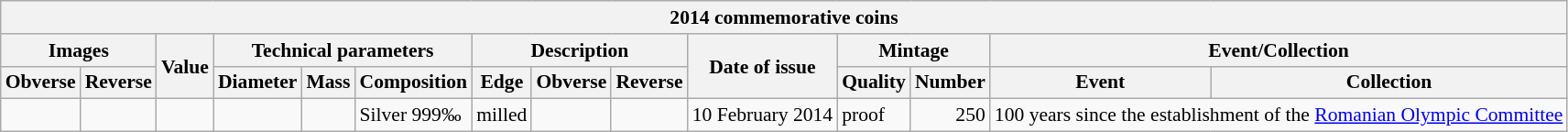<table class="wikitable" style="font-size: 90%">
<tr>
<th colspan="14">2014 commemorative coins</th>
</tr>
<tr>
<th colspan="2">Images</th>
<th rowspan="2">Value</th>
<th colspan="3">Technical parameters</th>
<th colspan="3">Description</th>
<th rowspan="2">Date of issue</th>
<th colspan="2">Mintage</th>
<th colspan="2">Event/Collection</th>
</tr>
<tr>
<th>Obverse</th>
<th>Reverse</th>
<th>Diameter</th>
<th>Mass</th>
<th>Composition</th>
<th>Edge</th>
<th>Obverse</th>
<th>Reverse</th>
<th>Quality</th>
<th>Number</th>
<th>Event</th>
<th>Collection</th>
</tr>
<tr>
<td></td>
<td></td>
<td align="right"></td>
<td align="right"></td>
<td align="right"></td>
<td>Silver 999‰</td>
<td>milled</td>
<td></td>
<td></td>
<td>10 February 2014</td>
<td>proof</td>
<td align="right">250</td>
<td colspan="2">100 years since the establishment of the <a href='#'>Romanian Olympic Committee</a></td>
</tr>
</table>
